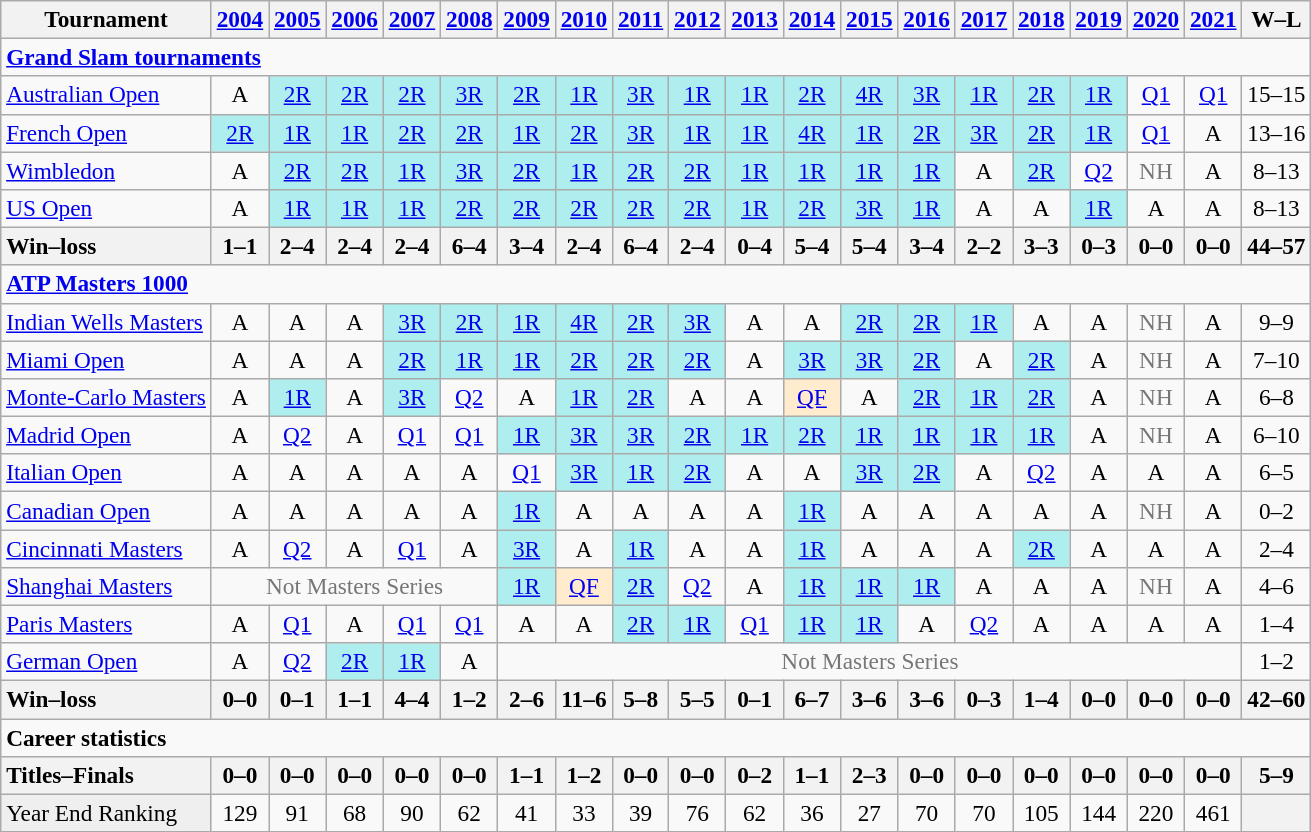<table class=wikitable style=font-size:97%;text-align:center>
<tr>
<th>Tournament</th>
<th><a href='#'>2004</a></th>
<th><a href='#'>2005</a></th>
<th><a href='#'>2006</a></th>
<th><a href='#'>2007</a></th>
<th><a href='#'>2008</a></th>
<th><a href='#'>2009</a></th>
<th><a href='#'>2010</a></th>
<th><a href='#'>2011</a></th>
<th><a href='#'>2012</a></th>
<th><a href='#'>2013</a></th>
<th><a href='#'>2014</a></th>
<th><a href='#'>2015</a></th>
<th><a href='#'>2016</a></th>
<th><a href='#'>2017</a></th>
<th><a href='#'>2018</a></th>
<th><a href='#'>2019</a></th>
<th><a href='#'>2020</a></th>
<th><a href='#'>2021</a></th>
<th>W–L</th>
</tr>
<tr>
<td colspan=20 style=text-align:left><a href='#'><strong>Grand Slam tournaments</strong></a></td>
</tr>
<tr>
<td align=left><a href='#'>Australian Open</a></td>
<td>A</td>
<td bgcolor=afeeee><a href='#'>2R</a></td>
<td bgcolor=afeeee><a href='#'>2R</a></td>
<td bgcolor=afeeee><a href='#'>2R</a></td>
<td bgcolor=afeeee><a href='#'>3R</a></td>
<td bgcolor=afeeee><a href='#'>2R</a></td>
<td bgcolor=afeeee><a href='#'>1R</a></td>
<td bgcolor=afeeee><a href='#'>3R</a></td>
<td bgcolor=afeeee><a href='#'>1R</a></td>
<td bgcolor=afeeee><a href='#'>1R</a></td>
<td bgcolor=afeeee><a href='#'>2R</a></td>
<td bgcolor=afeeee><a href='#'>4R</a></td>
<td bgcolor=afeeee><a href='#'>3R</a></td>
<td bgcolor=afeeee><a href='#'>1R</a></td>
<td bgcolor=afeeee><a href='#'>2R</a></td>
<td bgcolor=afeeee><a href='#'>1R</a></td>
<td><a href='#'>Q1</a></td>
<td><a href='#'>Q1</a></td>
<td>15–15</td>
</tr>
<tr>
<td align=left><a href='#'>French Open</a></td>
<td bgcolor=afeeee><a href='#'>2R</a></td>
<td bgcolor=afeeee><a href='#'>1R</a></td>
<td bgcolor=afeeee><a href='#'>1R</a></td>
<td bgcolor=afeeee><a href='#'>2R</a></td>
<td bgcolor=afeeee><a href='#'>2R</a></td>
<td bgcolor=afeeee><a href='#'>1R</a></td>
<td bgcolor=afeeee><a href='#'>2R</a></td>
<td bgcolor=afeeee><a href='#'>3R</a></td>
<td bgcolor=afeeee><a href='#'>1R</a></td>
<td bgcolor=afeeee><a href='#'>1R</a></td>
<td bgcolor=afeeee><a href='#'>4R</a></td>
<td bgcolor=afeeee><a href='#'>1R</a></td>
<td bgcolor=afeeee><a href='#'>2R</a></td>
<td bgcolor=afeeee><a href='#'>3R</a></td>
<td bgcolor=afeeee><a href='#'>2R</a></td>
<td bgcolor=afeeee><a href='#'>1R</a></td>
<td><a href='#'>Q1</a></td>
<td>A</td>
<td>13–16</td>
</tr>
<tr>
<td align=left><a href='#'>Wimbledon</a></td>
<td>A</td>
<td bgcolor=afeeee><a href='#'>2R</a></td>
<td bgcolor=afeeee><a href='#'>2R</a></td>
<td bgcolor=afeeee><a href='#'>1R</a></td>
<td bgcolor=afeeee><a href='#'>3R</a></td>
<td bgcolor=afeeee><a href='#'>2R</a></td>
<td bgcolor=afeeee><a href='#'>1R</a></td>
<td bgcolor=afeeee><a href='#'>2R</a></td>
<td bgcolor=afeeee><a href='#'>2R</a></td>
<td bgcolor=afeeee><a href='#'>1R</a></td>
<td bgcolor=afeeee><a href='#'>1R</a></td>
<td bgcolor=afeeee><a href='#'>1R</a></td>
<td bgcolor=afeeee><a href='#'>1R</a></td>
<td>A</td>
<td bgcolor=afeeee><a href='#'>2R</a></td>
<td><a href='#'>Q2</a></td>
<td style=color:#767676>NH</td>
<td>A</td>
<td>8–13</td>
</tr>
<tr>
<td align=left><a href='#'>US Open</a></td>
<td>A</td>
<td bgcolor=afeeee><a href='#'>1R</a></td>
<td bgcolor=afeeee><a href='#'>1R</a></td>
<td bgcolor=afeeee><a href='#'>1R</a></td>
<td bgcolor=afeeee><a href='#'>2R</a></td>
<td bgcolor=afeeee><a href='#'>2R</a></td>
<td bgcolor=afeeee><a href='#'>2R</a></td>
<td bgcolor=afeeee><a href='#'>2R</a></td>
<td bgcolor=afeeee><a href='#'>2R</a></td>
<td bgcolor=afeeee><a href='#'>1R</a></td>
<td bgcolor=afeeee><a href='#'>2R</a></td>
<td bgcolor=afeeee><a href='#'>3R</a></td>
<td bgcolor=afeeee><a href='#'>1R</a></td>
<td>A</td>
<td>A</td>
<td bgcolor=afeeee><a href='#'>1R</a></td>
<td>A</td>
<td>A</td>
<td>8–13</td>
</tr>
<tr>
<th style=text-align:left>Win–loss</th>
<th>1–1</th>
<th>2–4</th>
<th>2–4</th>
<th>2–4</th>
<th>6–4</th>
<th>3–4</th>
<th>2–4</th>
<th>6–4</th>
<th>2–4</th>
<th>0–4</th>
<th>5–4</th>
<th>5–4</th>
<th>3–4</th>
<th>2–2</th>
<th>3–3</th>
<th>0–3</th>
<th>0–0</th>
<th>0–0</th>
<th>44–57</th>
</tr>
<tr>
<td colspan=20 style=text-align:left><strong><a href='#'>ATP Masters 1000</a></strong></td>
</tr>
<tr>
<td align=left><a href='#'>Indian Wells Masters</a></td>
<td>A</td>
<td>A</td>
<td>A</td>
<td bgcolor=afeeee><a href='#'>3R</a></td>
<td bgcolor=afeeee><a href='#'>2R</a></td>
<td bgcolor=afeeee><a href='#'>1R</a></td>
<td bgcolor=afeeee><a href='#'>4R</a></td>
<td bgcolor=afeeee><a href='#'>2R</a></td>
<td bgcolor=afeeee><a href='#'>3R</a></td>
<td>A</td>
<td>A</td>
<td bgcolor=afeeee><a href='#'>2R</a></td>
<td bgcolor=afeeee><a href='#'>2R</a></td>
<td bgcolor=afeeee><a href='#'>1R</a></td>
<td>A</td>
<td>A</td>
<td style=color:#767676>NH</td>
<td>A</td>
<td>9–9</td>
</tr>
<tr>
<td align=left><a href='#'>Miami Open</a></td>
<td>A</td>
<td>A</td>
<td>A</td>
<td bgcolor=afeeee><a href='#'>2R</a></td>
<td bgcolor=afeeee><a href='#'>1R</a></td>
<td bgcolor=afeeee><a href='#'>1R</a></td>
<td bgcolor=afeeee><a href='#'>2R</a></td>
<td bgcolor=afeeee><a href='#'>2R</a></td>
<td bgcolor=afeeee><a href='#'>2R</a></td>
<td>A</td>
<td bgcolor=afeeee><a href='#'>3R</a></td>
<td bgcolor=afeeee><a href='#'>3R</a></td>
<td bgcolor=afeeee><a href='#'>2R</a></td>
<td>A</td>
<td bgcolor=afeeee><a href='#'>2R</a></td>
<td>A</td>
<td style=color:#767676>NH</td>
<td>A</td>
<td>7–10</td>
</tr>
<tr>
<td align=left><a href='#'>Monte-Carlo Masters</a></td>
<td>A</td>
<td bgcolor=afeeee><a href='#'>1R</a></td>
<td>A</td>
<td bgcolor=afeeee><a href='#'>3R</a></td>
<td><a href='#'>Q2</a></td>
<td>A</td>
<td bgcolor=afeeee><a href='#'>1R</a></td>
<td bgcolor=afeeee><a href='#'>2R</a></td>
<td>A</td>
<td>A</td>
<td bgcolor=ffebcd><a href='#'>QF</a></td>
<td>A</td>
<td bgcolor=afeeee><a href='#'>2R</a></td>
<td bgcolor=afeeee><a href='#'>1R</a></td>
<td bgcolor=afeeee><a href='#'>2R</a></td>
<td>A</td>
<td style=color:#767676>NH</td>
<td>A</td>
<td>6–8</td>
</tr>
<tr>
<td align=left><a href='#'>Madrid Open</a></td>
<td>A</td>
<td><a href='#'>Q2</a></td>
<td>A</td>
<td><a href='#'>Q1</a></td>
<td><a href='#'>Q1</a></td>
<td bgcolor=afeeee><a href='#'>1R</a></td>
<td bgcolor=afeeee><a href='#'>3R</a></td>
<td bgcolor=afeeee><a href='#'>3R</a></td>
<td bgcolor=afeeee><a href='#'>2R</a></td>
<td bgcolor=afeeee><a href='#'>1R</a></td>
<td bgcolor=afeeee><a href='#'>2R</a></td>
<td bgcolor=afeeee><a href='#'>1R</a></td>
<td bgcolor=afeeee><a href='#'>1R</a></td>
<td bgcolor=afeeee><a href='#'>1R</a></td>
<td bgcolor=afeeee><a href='#'>1R</a></td>
<td>A</td>
<td style=color:#767676>NH</td>
<td>A</td>
<td>6–10</td>
</tr>
<tr>
<td align=left><a href='#'>Italian Open</a></td>
<td>A</td>
<td>A</td>
<td>A</td>
<td>A</td>
<td>A</td>
<td><a href='#'>Q1</a></td>
<td bgcolor=afeeee><a href='#'>3R</a></td>
<td bgcolor=afeeee><a href='#'>1R</a></td>
<td bgcolor=afeeee><a href='#'>2R</a></td>
<td>A</td>
<td>A</td>
<td bgcolor=afeeee><a href='#'>3R</a></td>
<td bgcolor=afeeee><a href='#'>2R</a></td>
<td>A</td>
<td><a href='#'>Q2</a></td>
<td>A</td>
<td>A</td>
<td>A</td>
<td>6–5</td>
</tr>
<tr>
<td align=left><a href='#'>Canadian Open</a></td>
<td>A</td>
<td>A</td>
<td>A</td>
<td>A</td>
<td>A</td>
<td bgcolor=afeeee><a href='#'>1R</a></td>
<td>A</td>
<td>A</td>
<td>A</td>
<td>A</td>
<td bgcolor=afeeee><a href='#'>1R</a></td>
<td>A</td>
<td>A</td>
<td>A</td>
<td>A</td>
<td>A</td>
<td style=color:#767676>NH</td>
<td>A</td>
<td>0–2</td>
</tr>
<tr>
<td align=left><a href='#'>Cincinnati Masters</a></td>
<td>A</td>
<td><a href='#'>Q2</a></td>
<td>A</td>
<td><a href='#'>Q1</a></td>
<td>A</td>
<td bgcolor=afeeee><a href='#'>3R</a></td>
<td>A</td>
<td bgcolor=afeeee><a href='#'>1R</a></td>
<td>A</td>
<td>A</td>
<td bgcolor=afeeee><a href='#'>1R</a></td>
<td>A</td>
<td>A</td>
<td>A</td>
<td bgcolor=afeeee><a href='#'>2R</a></td>
<td>A</td>
<td>A</td>
<td>A</td>
<td>2–4</td>
</tr>
<tr>
<td align=left><a href='#'>Shanghai Masters</a></td>
<td colspan=5 style=color:#767676>Not Masters Series</td>
<td bgcolor=afeeee><a href='#'>1R</a></td>
<td bgcolor=ffebcd><a href='#'>QF</a></td>
<td bgcolor=afeeee><a href='#'>2R</a></td>
<td><a href='#'>Q2</a></td>
<td>A</td>
<td bgcolor=afeeee><a href='#'>1R</a></td>
<td bgcolor=afeeee><a href='#'>1R</a></td>
<td bgcolor=afeeee><a href='#'>1R</a></td>
<td>A</td>
<td>A</td>
<td>A</td>
<td style=color:#767676>NH</td>
<td>A</td>
<td>4–6</td>
</tr>
<tr>
<td align=left><a href='#'>Paris Masters</a></td>
<td>A</td>
<td><a href='#'>Q1</a></td>
<td>A</td>
<td><a href='#'>Q1</a></td>
<td><a href='#'>Q1</a></td>
<td>A</td>
<td>A</td>
<td bgcolor=afeeee><a href='#'>2R</a></td>
<td bgcolor=afeeee><a href='#'>1R</a></td>
<td><a href='#'>Q1</a></td>
<td bgcolor=afeeee><a href='#'>1R</a></td>
<td bgcolor=afeeee><a href='#'>1R</a></td>
<td>A</td>
<td><a href='#'>Q2</a></td>
<td>A</td>
<td>A</td>
<td>A</td>
<td>A</td>
<td>1–4</td>
</tr>
<tr>
<td align=left><a href='#'>German Open</a></td>
<td>A</td>
<td><a href='#'>Q2</a></td>
<td bgcolor=afeeee><a href='#'>2R</a></td>
<td bgcolor=afeeee><a href='#'>1R</a></td>
<td>A</td>
<td colspan=13 style=color:#767676>Not Masters Series</td>
<td>1–2</td>
</tr>
<tr>
<th style=text-align:left>Win–loss</th>
<th>0–0</th>
<th>0–1</th>
<th>1–1</th>
<th>4–4</th>
<th>1–2</th>
<th>2–6</th>
<th>11–6</th>
<th>5–8</th>
<th>5–5</th>
<th>0–1</th>
<th>6–7</th>
<th>3–6</th>
<th>3–6</th>
<th>0–3</th>
<th>1–4</th>
<th>0–0</th>
<th>0–0</th>
<th>0–0</th>
<th>42–60</th>
</tr>
<tr>
<td colspan=20 style=text-align:left><strong>Career statistics</strong></td>
</tr>
<tr>
<th style=text-align:left>Titles–Finals</th>
<th>0–0</th>
<th>0–0</th>
<th>0–0</th>
<th>0–0</th>
<th>0–0</th>
<th>1–1</th>
<th>1–2</th>
<th>0–0</th>
<th>0–0</th>
<th>0–2</th>
<th>1–1</th>
<th>2–3</th>
<th>0–0</th>
<th>0–0</th>
<th>0–0</th>
<th>0–0</th>
<th>0–0</th>
<th>0–0</th>
<th>5–9</th>
</tr>
<tr>
<td style=text-align:left;background:#efefef>Year End Ranking</td>
<td>129</td>
<td>91</td>
<td>68</td>
<td>90</td>
<td>62</td>
<td>41</td>
<td>33</td>
<td>39</td>
<td>76</td>
<td>62</td>
<td>36</td>
<td>27</td>
<td>70</td>
<td>70</td>
<td>105</td>
<td>144</td>
<td>220</td>
<td>461</td>
<th></th>
</tr>
</table>
